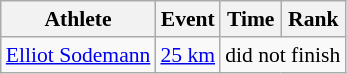<table class=wikitable style="font-size:90%;">
<tr>
<th>Athlete</th>
<th>Event</th>
<th>Time</th>
<th>Rank</th>
</tr>
<tr style="text-align:center">
<td style="text-align:left"><a href='#'>Elliot Sodemann</a></td>
<td style="text-align:left"><a href='#'>25 km</a></td>
<td colspan=2>did not finish</td>
</tr>
</table>
